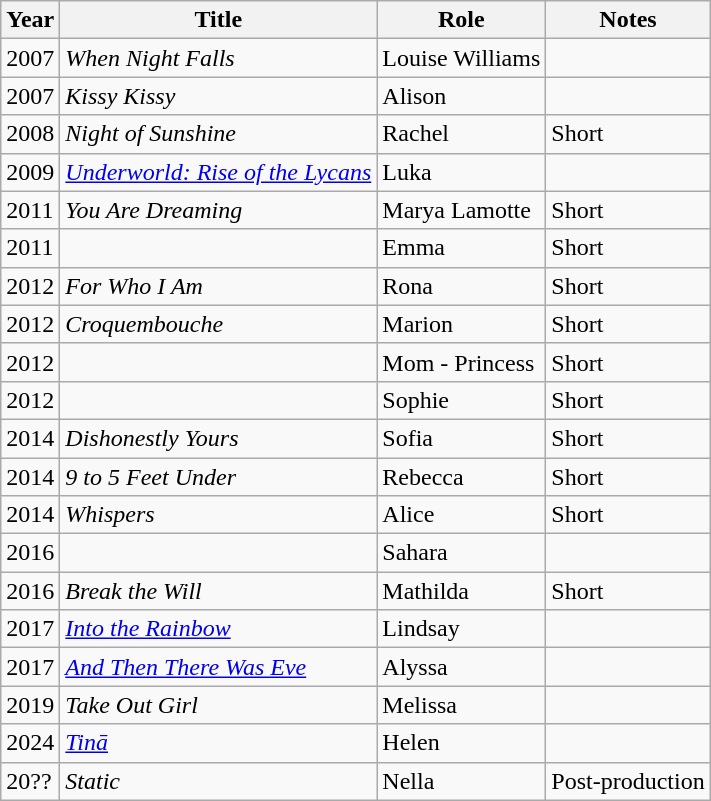<table class="wikitable sortable">
<tr>
<th>Year</th>
<th>Title</th>
<th>Role</th>
<th class="unsortable">Notes</th>
</tr>
<tr>
<td>2007</td>
<td><em>When Night Falls</em></td>
<td>Louise Williams</td>
<td></td>
</tr>
<tr>
<td>2007</td>
<td><em>Kissy Kissy</em></td>
<td>Alison</td>
<td></td>
</tr>
<tr>
<td>2008</td>
<td><em>Night of Sunshine</em></td>
<td>Rachel</td>
<td>Short</td>
</tr>
<tr>
<td>2009</td>
<td><em><a href='#'>Underworld: Rise of the Lycans</a></em></td>
<td>Luka</td>
<td></td>
</tr>
<tr>
<td>2011</td>
<td><em>You Are Dreaming</em></td>
<td>Marya Lamotte</td>
<td>Short</td>
</tr>
<tr>
<td>2011</td>
<td><em></em></td>
<td>Emma</td>
<td>Short</td>
</tr>
<tr>
<td>2012</td>
<td><em>For Who I Am</em></td>
<td>Rona</td>
<td>Short</td>
</tr>
<tr>
<td>2012</td>
<td><em>Croquembouche</em></td>
<td>Marion</td>
<td>Short</td>
</tr>
<tr>
<td>2012</td>
<td><em></em></td>
<td>Mom - Princess</td>
<td>Short</td>
</tr>
<tr>
<td>2012</td>
<td><em></em></td>
<td>Sophie</td>
<td>Short</td>
</tr>
<tr>
<td>2014</td>
<td><em>Dishonestly Yours</em></td>
<td>Sofia</td>
<td>Short</td>
</tr>
<tr>
<td>2014</td>
<td><em>9 to 5 Feet Under</em></td>
<td>Rebecca</td>
<td>Short</td>
</tr>
<tr>
<td>2014</td>
<td><em>Whispers</em></td>
<td>Alice</td>
<td>Short</td>
</tr>
<tr>
<td>2016</td>
<td><em></em></td>
<td>Sahara</td>
<td></td>
</tr>
<tr>
<td>2016</td>
<td><em>Break the Will</em></td>
<td>Mathilda</td>
<td>Short</td>
</tr>
<tr>
<td>2017</td>
<td><em><a href='#'>Into the Rainbow</a></em></td>
<td>Lindsay</td>
<td></td>
</tr>
<tr>
<td>2017</td>
<td><em><a href='#'>And Then There Was Eve</a></em></td>
<td>Alyssa</td>
<td></td>
</tr>
<tr>
<td>2019</td>
<td><em>Take Out Girl</em></td>
<td>Melissa</td>
<td></td>
</tr>
<tr>
<td>2024</td>
<td><em><a href='#'>Tinā</a></em></td>
<td>Helen</td>
<td></td>
</tr>
<tr>
<td>20??</td>
<td><em>Static</em></td>
<td>Nella</td>
<td>Post-production</td>
</tr>
</table>
